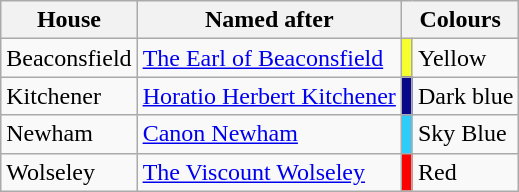<table class="wikitable">
<tr>
<th>House</th>
<th>Named after</th>
<th colspan="2">Colours</th>
</tr>
<tr>
<td>Beaconsfield</td>
<td><a href='#'>The Earl of Beaconsfield</a></td>
<td style="background:#F7FE2E;"></td>
<td>Yellow</td>
</tr>
<tr>
<td>Kitchener</td>
<td><a href='#'>Horatio Herbert Kitchener</a></td>
<td style="background:#08088A;"></td>
<td>Dark blue</td>
</tr>
<tr>
<td>Newham</td>
<td><a href='#'>Canon Newham</a></td>
<td style="background:#2ECCFA;"></td>
<td>Sky Blue</td>
</tr>
<tr>
<td>Wolseley</td>
<td><a href='#'>The Viscount Wolseley</a></td>
<td style="background:#f00;"></td>
<td>Red</td>
</tr>
</table>
